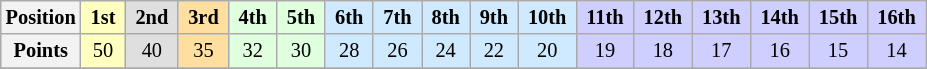<table class="wikitable" style="font-size:85%; text-align:center">
<tr>
<th>Position</th>
<td style="background:#FFFFBF;"> <strong>1st</strong> </td>
<td style="background:#DFDFDF;"> <strong>2nd</strong> </td>
<td style="background:#FFDF9F;"> <strong>3rd</strong> </td>
<td style="background:#DFFFDF;"> <strong>4th</strong> </td>
<td style="background:#DFFFDF;"> <strong>5th</strong> </td>
<td style="background:#CFEAFF;"> <strong>6th</strong> </td>
<td style="background:#CFEAFF;"> <strong>7th</strong> </td>
<td style="background:#CFEAFF;"> <strong>8th</strong> </td>
<td style="background:#CFEAFF;"> <strong>9th</strong> </td>
<td style="background:#CFEAFF;"> <strong>10th</strong> </td>
<td style="background:#CFCFFF;"> <strong>11th</strong> </td>
<td style="background:#CFCFFF;"> <strong>12th</strong> </td>
<td style="background:#CFCFFF;"> <strong>13th</strong> </td>
<td style="background:#CFCFFF;"> <strong>14th</strong> </td>
<td style="background:#CFCFFF;"> <strong>15th</strong> </td>
<td style="background:#CFCFFF;"> <strong>16th</strong> </td>
</tr>
<tr>
<th>Points</th>
<td style="background:#FFFFBF;">50</td>
<td style="background:#DFDFDF;">40</td>
<td style="background:#FFDF9F;">35</td>
<td style="background:#DFFFDF;">32</td>
<td style="background:#DFFFDF;">30</td>
<td style="background:#CFEAFF;">28</td>
<td style="background:#CFEAFF;">26</td>
<td style="background:#CFEAFF;">24</td>
<td style="background:#CFEAFF;">22</td>
<td style="background:#CFEAFF;">20</td>
<td style="background:#CFCFFF;">19</td>
<td style="background:#CFCFFF;">18</td>
<td style="background:#CFCFFF;">17</td>
<td style="background:#CFCFFF;">16</td>
<td style="background:#CFCFFF;">15</td>
<td style="background:#CFCFFF;">14</td>
</tr>
<tr>
</tr>
</table>
